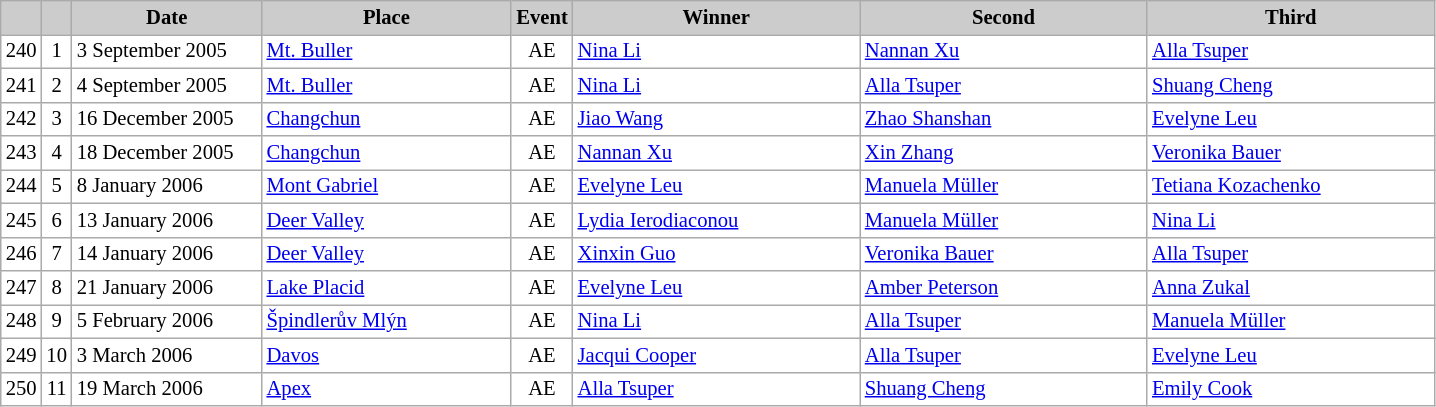<table class="wikitable plainrowheaders" style="background:#fff; font-size:86%; line-height:16px; border:grey solid 1px; border-collapse:collapse;">
<tr style="background:#ccc; text-align:center;">
<th scope="col" style="background:#ccc; width=20 px;"></th>
<th scope="col" style="background:#ccc; width=30 px;"></th>
<th scope="col" style="background:#ccc; width:120px;">Date</th>
<th scope="col" style="background:#ccc; width:160px;">Place</th>
<th scope="col" style="background:#ccc; width:15px;">Event</th>
<th scope="col" style="background:#ccc; width:185px;">Winner</th>
<th scope="col" style="background:#ccc; width:185px;">Second</th>
<th scope="col" style="background:#ccc; width:185px;">Third</th>
</tr>
<tr>
<td align=center>240</td>
<td align=center>1</td>
<td>3 September 2005</td>
<td> <a href='#'>Mt. Buller</a></td>
<td align=center>AE</td>
<td> <a href='#'>Nina Li</a></td>
<td> <a href='#'>Nannan Xu</a></td>
<td> <a href='#'>Alla Tsuper</a></td>
</tr>
<tr>
<td align=center>241</td>
<td align=center>2</td>
<td>4 September 2005</td>
<td> <a href='#'>Mt. Buller</a></td>
<td align=center>AE</td>
<td> <a href='#'>Nina Li</a></td>
<td> <a href='#'>Alla Tsuper</a></td>
<td> <a href='#'>Shuang Cheng</a></td>
</tr>
<tr>
<td align=center>242</td>
<td align=center>3</td>
<td>16 December 2005</td>
<td> <a href='#'>Changchun</a></td>
<td align=center>AE</td>
<td> <a href='#'>Jiao Wang</a></td>
<td> <a href='#'>Zhao Shanshan</a></td>
<td> <a href='#'>Evelyne Leu</a></td>
</tr>
<tr>
<td align=center>243</td>
<td align=center>4</td>
<td>18 December 2005</td>
<td> <a href='#'>Changchun</a></td>
<td align=center>AE</td>
<td> <a href='#'>Nannan Xu</a></td>
<td> <a href='#'>Xin Zhang</a></td>
<td> <a href='#'>Veronika Bauer</a></td>
</tr>
<tr>
<td align=center>244</td>
<td align=center>5</td>
<td>8 January 2006</td>
<td> <a href='#'>Mont Gabriel</a></td>
<td align=center>AE</td>
<td> <a href='#'>Evelyne Leu</a></td>
<td> <a href='#'>Manuela Müller</a></td>
<td> <a href='#'>Tetiana Kozachenko</a></td>
</tr>
<tr>
<td align=center>245</td>
<td align=center>6</td>
<td>13 January 2006</td>
<td> <a href='#'>Deer Valley</a></td>
<td align=center>AE</td>
<td> <a href='#'>Lydia Ierodiaconou</a></td>
<td> <a href='#'>Manuela Müller</a></td>
<td> <a href='#'>Nina Li</a></td>
</tr>
<tr>
<td align=center>246</td>
<td align=center>7</td>
<td>14 January 2006</td>
<td> <a href='#'>Deer Valley</a></td>
<td align=center>AE</td>
<td> <a href='#'>Xinxin Guo</a></td>
<td> <a href='#'>Veronika Bauer</a></td>
<td> <a href='#'>Alla Tsuper</a></td>
</tr>
<tr>
<td align=center>247</td>
<td align=center>8</td>
<td>21 January 2006</td>
<td> <a href='#'>Lake Placid</a></td>
<td align=center>AE</td>
<td> <a href='#'>Evelyne Leu</a></td>
<td> <a href='#'>Amber Peterson</a></td>
<td> <a href='#'>Anna Zukal</a></td>
</tr>
<tr>
<td align=center>248</td>
<td align=center>9</td>
<td>5 February 2006</td>
<td> <a href='#'>Špindlerův Mlýn</a></td>
<td align=center>AE</td>
<td> <a href='#'>Nina Li</a></td>
<td> <a href='#'>Alla Tsuper</a></td>
<td> <a href='#'>Manuela Müller</a></td>
</tr>
<tr>
<td align=center>249</td>
<td align=center>10</td>
<td>3 March 2006</td>
<td> <a href='#'>Davos</a></td>
<td align=center>AE</td>
<td> <a href='#'>Jacqui Cooper</a></td>
<td> <a href='#'>Alla Tsuper</a></td>
<td> <a href='#'>Evelyne Leu</a></td>
</tr>
<tr>
<td align=center>250</td>
<td align=center>11</td>
<td>19 March 2006</td>
<td> <a href='#'>Apex</a></td>
<td align=center>AE</td>
<td> <a href='#'>Alla Tsuper</a></td>
<td> <a href='#'>Shuang Cheng</a></td>
<td> <a href='#'>Emily Cook</a></td>
</tr>
</table>
